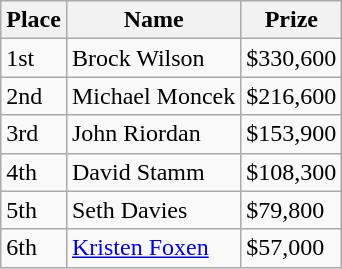<table class="wikitable">
<tr>
<th>Place</th>
<th>Name</th>
<th>Prize</th>
</tr>
<tr>
<td>1st</td>
<td> Brock Wilson</td>
<td>$330,600</td>
</tr>
<tr>
<td>2nd</td>
<td> Michael Moncek</td>
<td>$216,600</td>
</tr>
<tr>
<td>3rd</td>
<td> John Riordan</td>
<td>$153,900</td>
</tr>
<tr>
<td>4th</td>
<td> David Stamm</td>
<td>$108,300</td>
</tr>
<tr>
<td>5th</td>
<td> Seth Davies</td>
<td>$79,800</td>
</tr>
<tr>
<td>6th</td>
<td> <a href='#'>Kristen Foxen</a></td>
<td>$57,000</td>
</tr>
</table>
